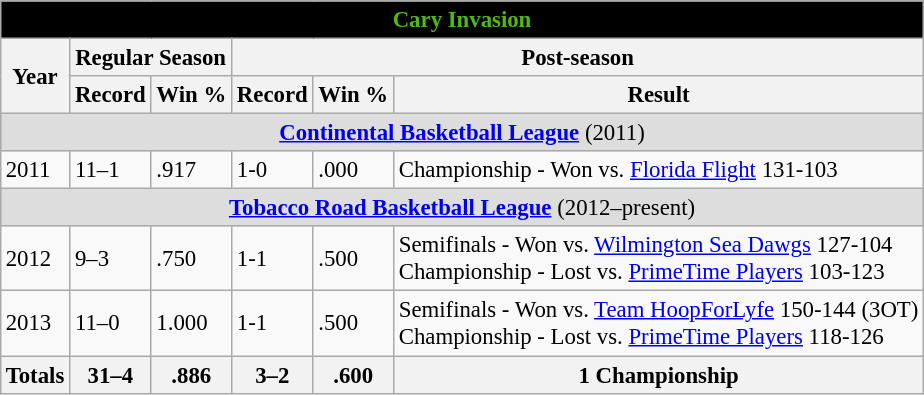<table class="wikitable" style="margin: 1em auto 1em auto; font-size: 95%; text-align:left;">
<tr>
<th colspan="9" style="text-align:center; background:black; color:#4cbb17;">Cary Invasion</th>
</tr>
<tr>
<th rowspan="2">Year</th>
<th colspan="2">Regular Season</th>
<th colspan="6">Post-season</th>
</tr>
<tr>
<th>Record</th>
<th>Win %</th>
<th>Record</th>
<th>Win %</th>
<th>Result</th>
</tr>
<tr>
<td colspan="9" style="background:#DDDDDD;text-align:center;"><strong><a href='#'>Continental Basketball League</a></strong> (2011)</td>
</tr>
<tr>
<td>2011</td>
<td>11–1</td>
<td>.917</td>
<td>1-0</td>
<td>.000</td>
<td>Championship - Won vs. <a href='#'>Florida Flight</a> 131-103</td>
</tr>
<tr>
<td colspan="9" style="background:#DDDDDD;text-align:center;"><strong><a href='#'>Tobacco Road Basketball League</a></strong> (2012–present)</td>
</tr>
<tr>
<td>2012</td>
<td>9–3</td>
<td>.750</td>
<td>1-1</td>
<td>.500</td>
<td>Semifinals - Won vs. <a href='#'>Wilmington Sea Dawgs</a> 127-104 <br> Championship - Lost vs. <a href='#'>PrimeTime Players</a> 103-123</td>
</tr>
<tr>
<td>2013</td>
<td>11–0</td>
<td>1.000</td>
<td>1-1</td>
<td>.500</td>
<td>Semifinals - Won vs. <a href='#'>Team HoopForLyfe</a> 150-144 (3OT) <br> Championship - Lost vs. <a href='#'>PrimeTime Players</a> 118-126</td>
</tr>
<tr>
<th>Totals</th>
<th>31–4</th>
<th>.886</th>
<th>3–2</th>
<th>.600</th>
<th><strong>1 Championship</strong></th>
</tr>
</table>
